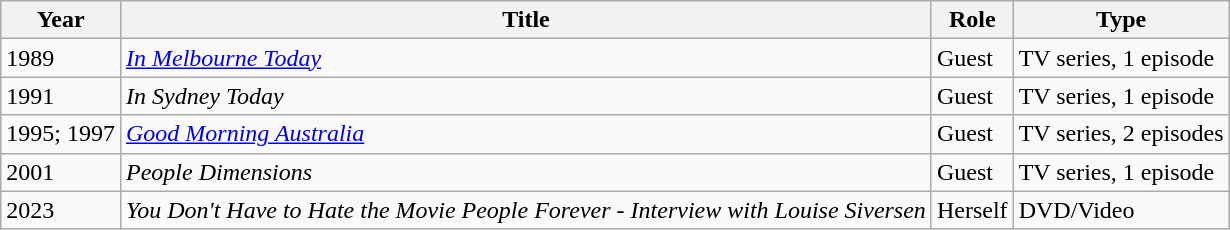<table class="wikitable">
<tr>
<th>Year</th>
<th>Title</th>
<th>Role</th>
<th>Type</th>
</tr>
<tr>
<td>1989</td>
<td><em><a href='#'>In Melbourne Today</a></em></td>
<td>Guest</td>
<td>TV series, 1 episode</td>
</tr>
<tr>
<td>1991</td>
<td><em>In Sydney Today</em></td>
<td>Guest</td>
<td>TV series, 1 episode</td>
</tr>
<tr>
<td>1995; 1997</td>
<td><em><a href='#'>Good Morning Australia</a></em></td>
<td>Guest</td>
<td>TV series, 2 episodes</td>
</tr>
<tr>
<td>2001</td>
<td><em>People Dimensions</em></td>
<td>Guest</td>
<td>TV series, 1 episode</td>
</tr>
<tr>
<td>2023</td>
<td><em>You Don't Have to Hate the Movie People Forever - Interview with Louise Siversen</em></td>
<td>Herself</td>
<td>DVD/Video</td>
</tr>
</table>
